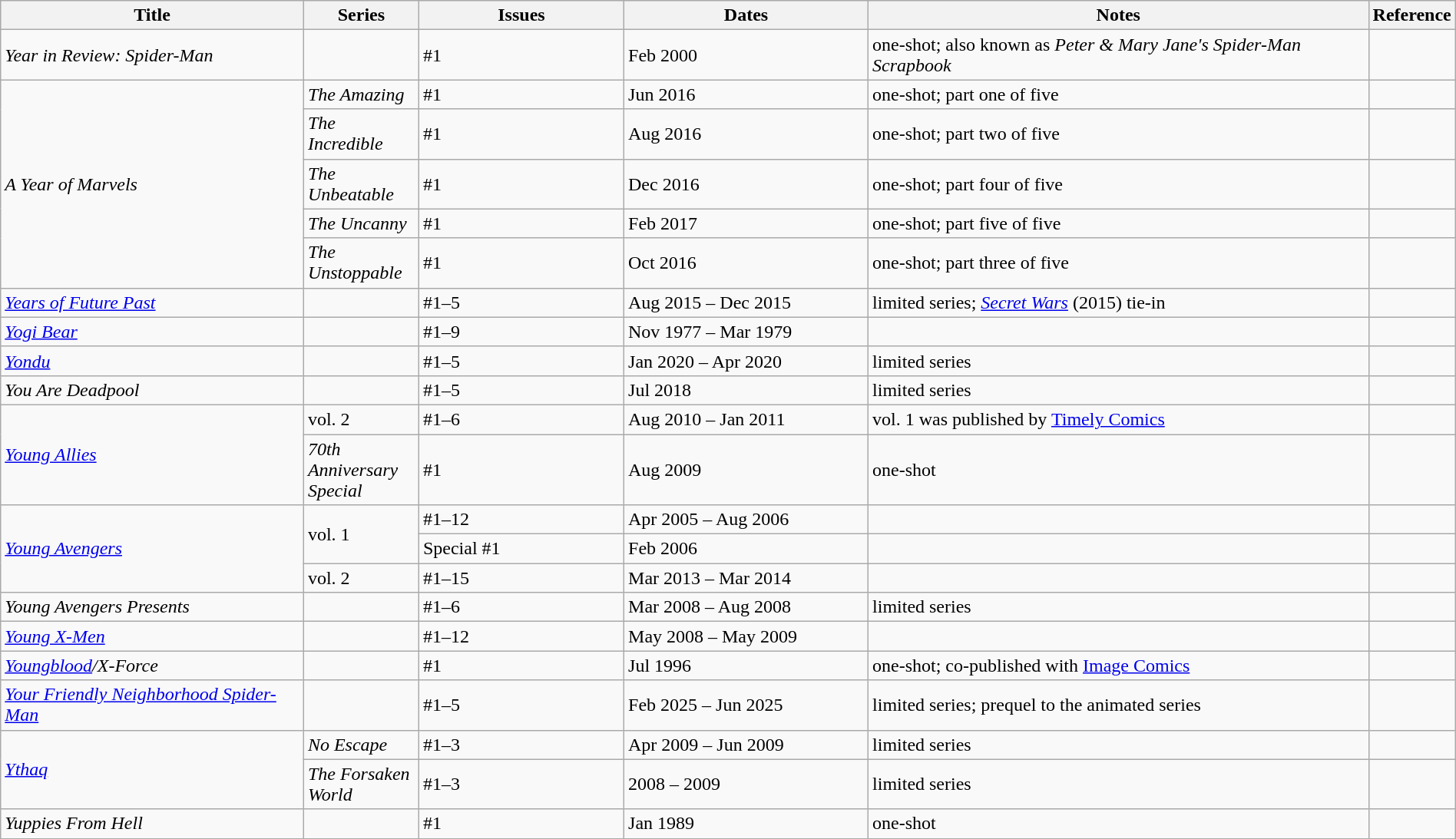<table class="wikitable sortable" style="width:100%;">
<tr>
<th width=22%>Title</th>
<th width=8%>Series</th>
<th width=15%>Issues</th>
<th width=18%>Dates</th>
<th width=37%>Notes</th>
<th>Reference</th>
</tr>
<tr>
<td><em>Year in Review: Spider-Man</em></td>
<td></td>
<td>#1</td>
<td>Feb 2000</td>
<td>one-shot; also known as <em>Peter & Mary Jane's Spider-Man Scrapbook</em></td>
<td></td>
</tr>
<tr>
<td rowspan="5"><em>A Year of Marvels</em></td>
<td><em>The Amazing</em></td>
<td>#1</td>
<td>Jun 2016</td>
<td>one-shot; part one of five</td>
<td></td>
</tr>
<tr>
<td><em>The Incredible</em></td>
<td>#1</td>
<td>Aug 2016</td>
<td>one-shot; part two of five</td>
<td></td>
</tr>
<tr>
<td><em>The Unbeatable</em></td>
<td>#1</td>
<td>Dec 2016</td>
<td>one-shot; part four of five</td>
<td></td>
</tr>
<tr>
<td><em>The Uncanny</em></td>
<td>#1</td>
<td>Feb 2017</td>
<td>one-shot; part five of five</td>
<td></td>
</tr>
<tr>
<td><em>The Unstoppable</em></td>
<td>#1</td>
<td>Oct 2016</td>
<td>one-shot; part three of five</td>
<td></td>
</tr>
<tr>
<td><em><a href='#'>Years of Future Past</a></em></td>
<td></td>
<td>#1–5</td>
<td>Aug 2015 – Dec 2015</td>
<td>limited series; <em><a href='#'>Secret Wars</a></em> (2015) tie-in</td>
<td></td>
</tr>
<tr>
<td><em><a href='#'>Yogi Bear</a></em></td>
<td></td>
<td>#1–9</td>
<td>Nov 1977 – Mar 1979</td>
<td></td>
<td></td>
</tr>
<tr>
<td><em><a href='#'>Yondu</a></em></td>
<td></td>
<td>#1–5</td>
<td>Jan 2020 – Apr 2020</td>
<td>limited series</td>
<td></td>
</tr>
<tr>
<td><em>You Are Deadpool</em></td>
<td></td>
<td>#1–5</td>
<td>Jul 2018</td>
<td>limited series</td>
<td></td>
</tr>
<tr>
<td rowspan="2"><em><a href='#'>Young Allies</a></em></td>
<td>vol. 2</td>
<td>#1–6</td>
<td>Aug 2010 – Jan 2011</td>
<td>vol. 1 was published by <a href='#'>Timely Comics</a></td>
<td></td>
</tr>
<tr>
<td><em>70th Anniversary Special</em></td>
<td>#1</td>
<td>Aug 2009</td>
<td>one-shot</td>
<td></td>
</tr>
<tr>
<td rowspan="3"><em><a href='#'>Young Avengers</a></em></td>
<td rowspan="2">vol. 1</td>
<td>#1–12</td>
<td>Apr 2005 – Aug 2006</td>
<td></td>
<td></td>
</tr>
<tr>
<td>Special #1</td>
<td>Feb 2006</td>
<td></td>
<td></td>
</tr>
<tr>
<td>vol. 2</td>
<td>#1–15</td>
<td>Mar 2013 – Mar 2014</td>
<td></td>
<td></td>
</tr>
<tr>
<td><em>Young Avengers Presents</em></td>
<td></td>
<td>#1–6</td>
<td>Mar 2008 – Aug 2008</td>
<td>limited series</td>
<td></td>
</tr>
<tr>
<td><em><a href='#'>Young X-Men</a></em></td>
<td></td>
<td>#1–12</td>
<td>May 2008 – May 2009</td>
<td></td>
<td></td>
</tr>
<tr>
<td><em><a href='#'>Youngblood</a>/X-Force</em></td>
<td></td>
<td>#1</td>
<td>Jul 1996</td>
<td>one-shot; co-published with <a href='#'>Image Comics</a></td>
<td></td>
</tr>
<tr>
<td><em><a href='#'>Your Friendly Neighborhood Spider-Man</a></em></td>
<td></td>
<td>#1–5</td>
<td>Feb 2025 – Jun 2025</td>
<td>limited series; prequel to the animated series</td>
<td></td>
</tr>
<tr>
<td rowspan="2"><em><a href='#'>Ythaq</a></em></td>
<td><em>No Escape</em></td>
<td>#1–3</td>
<td>Apr 2009 – Jun 2009</td>
<td>limited series</td>
<td></td>
</tr>
<tr>
<td><em>The Forsaken World</em></td>
<td>#1–3</td>
<td>2008 – 2009</td>
<td>limited series</td>
<td></td>
</tr>
<tr>
<td><em>Yuppies From Hell</em></td>
<td></td>
<td>#1</td>
<td>Jan 1989</td>
<td>one-shot</td>
<td></td>
</tr>
</table>
